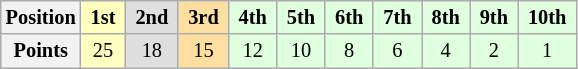<table class="wikitable" style="font-size:85%; text-align:center">
<tr>
<th>Position</th>
<td style="background:#ffffbf"> <strong>1st</strong> </td>
<td style="background:#dfdfdf"> <strong>2nd</strong> </td>
<td style="background:#ffdf9f"> <strong>3rd</strong> </td>
<td style="background:#dfffdf"> <strong>4th</strong> </td>
<td style="background:#dfffdf"> <strong>5th</strong> </td>
<td style="background:#dfffdf"> <strong>6th</strong> </td>
<td style="background:#dfffdf"> <strong>7th</strong> </td>
<td style="background:#dfffdf"> <strong>8th</strong> </td>
<td style="background:#dfffdf"> <strong>9th</strong> </td>
<td style="background:#dfffdf"> <strong>10th</strong> </td>
</tr>
<tr>
<th>Points</th>
<td style="background:#ffffbf">25</td>
<td style="background:#dfdfdf">18</td>
<td style="background:#ffdf9f">15</td>
<td style="background:#dfffdf">12</td>
<td style="background:#dfffdf">10</td>
<td style="background:#dfffdf">8</td>
<td style="background:#dfffdf">6</td>
<td style="background:#dfffdf">4</td>
<td style="background:#dfffdf">2</td>
<td style="background:#dfffdf">1</td>
</tr>
</table>
